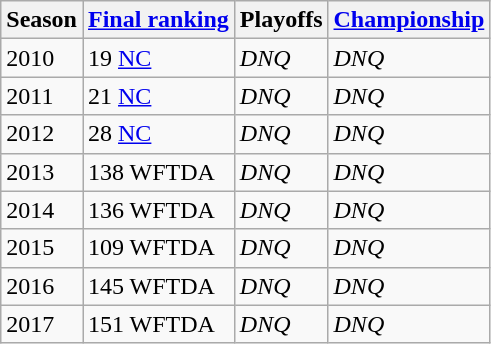<table class="wikitable sortable">
<tr>
<th>Season</th>
<th><a href='#'>Final ranking</a></th>
<th>Playoffs</th>
<th><a href='#'>Championship</a></th>
</tr>
<tr>
<td>2010</td>
<td>19 <a href='#'>NC</a></td>
<td><em>DNQ</em></td>
<td><em>DNQ</em></td>
</tr>
<tr>
<td>2011</td>
<td>21 <a href='#'>NC</a></td>
<td><em>DNQ</em></td>
<td><em>DNQ</em></td>
</tr>
<tr>
<td>2012</td>
<td>28 <a href='#'>NC</a></td>
<td><em>DNQ</em></td>
<td><em>DNQ</em></td>
</tr>
<tr>
<td>2013</td>
<td>138 WFTDA</td>
<td><em>DNQ</em></td>
<td><em>DNQ</em></td>
</tr>
<tr>
<td>2014</td>
<td>136 WFTDA</td>
<td><em>DNQ</em></td>
<td><em>DNQ</em></td>
</tr>
<tr>
<td>2015</td>
<td>109 WFTDA</td>
<td><em>DNQ</em></td>
<td><em>DNQ</em></td>
</tr>
<tr>
<td>2016</td>
<td>145 WFTDA</td>
<td><em>DNQ</em></td>
<td><em>DNQ</em></td>
</tr>
<tr>
<td>2017</td>
<td>151 WFTDA</td>
<td><em>DNQ</em></td>
<td><em>DNQ</em></td>
</tr>
</table>
